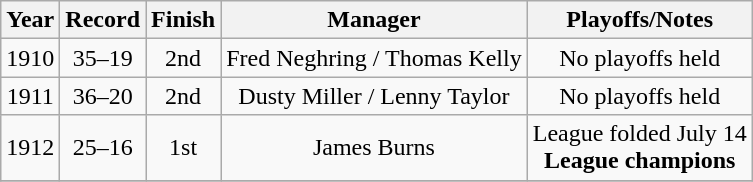<table class="wikitable" style="text-align:center">
<tr>
<th>Year</th>
<th>Record</th>
<th>Finish</th>
<th>Manager</th>
<th>Playoffs/Notes</th>
</tr>
<tr align=center>
<td>1910</td>
<td>35–19</td>
<td>2nd</td>
<td>Fred Neghring / Thomas Kelly</td>
<td>No playoffs held</td>
</tr>
<tr align=center>
<td>1911</td>
<td>36–20</td>
<td>2nd</td>
<td>Dusty Miller / Lenny Taylor</td>
<td>No playoffs held</td>
</tr>
<tr align=center>
<td>1912</td>
<td>25–16</td>
<td>1st</td>
<td>James Burns</td>
<td>League folded July 14<br><strong>League champions</strong></td>
</tr>
<tr align=center>
</tr>
</table>
